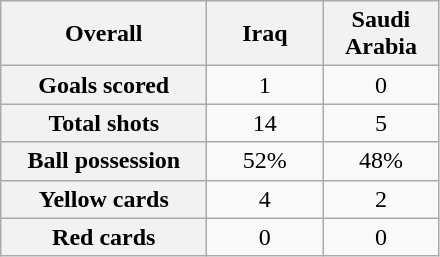<table class="wikitable plainrowheaders" style="text-align:center">
<tr>
<th width=130>Overall</th>
<th width=70>Iraq</th>
<th width=70>Saudi Arabia</th>
</tr>
<tr>
<th scope=row>Goals scored</th>
<td>1</td>
<td>0</td>
</tr>
<tr>
<th scope=row>Total shots</th>
<td>14</td>
<td>5</td>
</tr>
<tr>
<th scope=row>Ball possession</th>
<td>52%</td>
<td>48%</td>
</tr>
<tr>
<th scope=row>Yellow cards</th>
<td>4</td>
<td>2</td>
</tr>
<tr>
<th scope=row>Red cards</th>
<td>0</td>
<td>0</td>
</tr>
</table>
